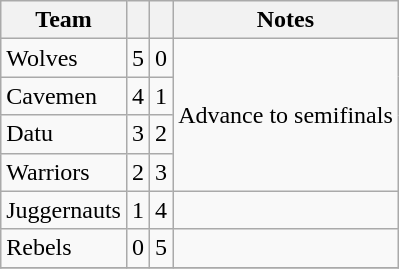<table class="wikitable" style="text-align: center">
<tr>
<th>Team</th>
<th></th>
<th></th>
<th>Notes</th>
</tr>
<tr>
<td align=left>Wolves</td>
<td>5</td>
<td>0</td>
<td rowspan=4>Advance to semifinals</td>
</tr>
<tr>
<td align=left>Cavemen</td>
<td>4</td>
<td>1</td>
</tr>
<tr>
<td align=left>Datu</td>
<td>3</td>
<td>2</td>
</tr>
<tr>
<td align=left>Warriors</td>
<td>2</td>
<td>3</td>
</tr>
<tr>
<td align=left>Juggernauts</td>
<td>1</td>
<td>4</td>
<td></td>
</tr>
<tr>
<td align=left>Rebels</td>
<td>0</td>
<td>5</td>
<td></td>
</tr>
<tr>
</tr>
</table>
